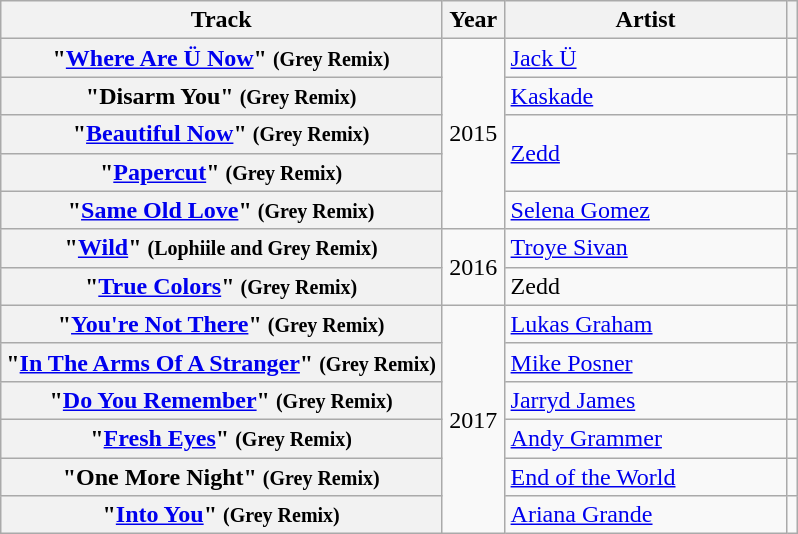<table class="wikitable plainrowheaders">
<tr>
<th>Track</th>
<th style="text-align:center; width:35px;">Year</th>
<th width="180">Artist</th>
<th></th>
</tr>
<tr>
<th scope="row">"<a href='#'>Where Are Ü Now</a>" <small>(Grey Remix)</small></th>
<td style="text-align:center;" rowspan="5">2015</td>
<td><a href='#'>Jack Ü</a></td>
<td></td>
</tr>
<tr>
<th scope="row">"Disarm You" <small>(Grey Remix)</small></th>
<td><a href='#'>Kaskade</a></td>
<td></td>
</tr>
<tr>
<th scope="row">"<a href='#'>Beautiful Now</a>" <small>(Grey Remix)</small></th>
<td rowspan="2"><a href='#'>Zedd</a></td>
<td></td>
</tr>
<tr>
<th scope="row">"<a href='#'>Papercut</a>" <small>(Grey Remix)</small></th>
<td></td>
</tr>
<tr>
<th scope="row">"<a href='#'>Same Old Love</a>" <small>(Grey Remix)</small></th>
<td><a href='#'>Selena Gomez</a></td>
<td></td>
</tr>
<tr>
<th scope="row">"<a href='#'>Wild</a>" <small>(Lophiile and Grey Remix)</small></th>
<td style="text-align:center;" rowspan="2">2016</td>
<td><a href='#'>Troye Sivan</a></td>
<td></td>
</tr>
<tr>
<th scope="row">"<a href='#'>True Colors</a>" <small>(Grey Remix)</small></th>
<td>Zedd</td>
<td></td>
</tr>
<tr>
<th scope="row">"<a href='#'>You're Not There</a>" <small>(Grey Remix)</small></th>
<td rowspan="6" style="text-align:center;">2017</td>
<td><a href='#'>Lukas Graham</a></td>
<td></td>
</tr>
<tr>
<th scope="row">"<a href='#'>In The Arms Of A Stranger</a>" <small>(Grey Remix)</small></th>
<td><a href='#'>Mike Posner</a></td>
<td></td>
</tr>
<tr>
<th scope="row">"<a href='#'>Do You Remember</a>" <small>(Grey Remix)</small></th>
<td><a href='#'>Jarryd James</a></td>
<td></td>
</tr>
<tr>
<th scope="row">"<a href='#'>Fresh Eyes</a>" <small>(Grey Remix)</small></th>
<td><a href='#'>Andy Grammer</a></td>
<td></td>
</tr>
<tr>
<th scope="row">"One More Night" <small>(Grey Remix)</small></th>
<td><a href='#'>End of the World</a></td>
<td></td>
</tr>
<tr>
<th scope="row">"<a href='#'>Into You</a>" <small>(Grey Remix)</small></th>
<td><a href='#'>Ariana Grande</a></td>
<td></td>
</tr>
</table>
